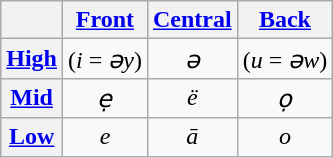<table class="wikitable" style="text-align:center;">
<tr>
<th> </th>
<th><a href='#'>Front</a></th>
<th><a href='#'>Central</a></th>
<th><a href='#'>Back</a></th>
</tr>
<tr>
<th><a href='#'>High</a></th>
<td>(<em>i</em> = <em>ǝy</em>)</td>
<td><em>ǝ</em> </td>
<td>(<em>u</em> = <em>ǝw</em>)</td>
</tr>
<tr>
<th><a href='#'>Mid</a></th>
<td><em>ẹ</em> </td>
<td><em>ë</em> </td>
<td><em>ọ</em> </td>
</tr>
<tr>
<th><a href='#'>Low</a></th>
<td><em>e</em> </td>
<td><em>ā</em> </td>
<td><em>o</em> </td>
</tr>
</table>
